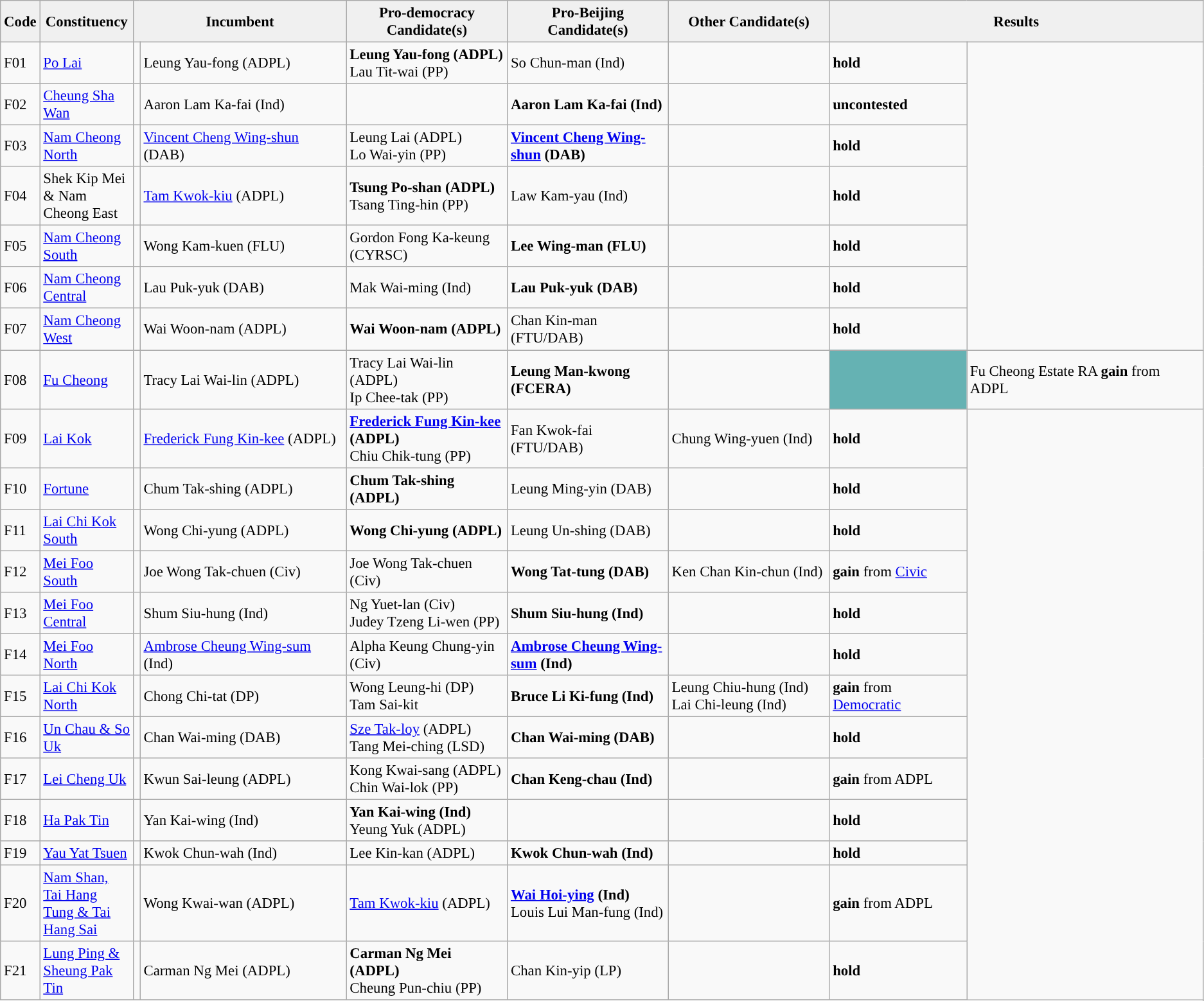<table class="wikitable" style="font-size: 95%;">
<tr>
<th align="center" style="background:#f0f0f0;" width="20px">Code</th>
<th align="center" style="background:#f0f0f0;" width="90px">Constituency</th>
<th align="center" style="background:#f0f0f0;" width="120px" colspan=2>Incumbent</th>
<th align="center" style="background:#f0f0f0;" width="160px">Pro-democracy Candidate(s)</th>
<th align="center" style="background:#f0f0f0;" width="160px">Pro-Beijing Candidate(s)</th>
<th align="center" style="background:#f0f0f0;" width="160px">Other Candidate(s)</th>
<th align="center" style="background:#f0f0f0;" width="100px" colspan="2">Results</th>
</tr>
<tr>
<td>F01</td>
<td><a href='#'>Po Lai</a></td>
<td></td>
<td>Leung Yau-fong (ADPL)</td>
<td><strong>Leung Yau-fong (ADPL)</strong><br>Lau Tit-wai (PP)</td>
<td>So Chun-man (Ind)</td>
<td></td>
<td> <strong>hold</strong></td>
</tr>
<tr>
<td>F02</td>
<td><a href='#'>Cheung Sha Wan</a></td>
<td></td>
<td>Aaron Lam Ka-fai (Ind)</td>
<td></td>
<td><strong>Aaron Lam Ka-fai (Ind)</strong></td>
<td></td>
<td> <strong>uncontested</strong></td>
</tr>
<tr>
<td>F03</td>
<td><a href='#'>Nam Cheong North</a></td>
<td></td>
<td><a href='#'>Vincent Cheng Wing-shun</a> (DAB)</td>
<td>Leung Lai (ADPL) <br> Lo Wai-yin (PP)</td>
<td><strong><a href='#'>Vincent Cheng Wing-shun</a> (DAB)</strong></td>
<td></td>
<td> <strong>hold</strong></td>
</tr>
<tr>
<td>F04</td>
<td>Shek Kip Mei & Nam Cheong East</td>
<td></td>
<td><a href='#'>Tam Kwok-kiu</a> (ADPL)</td>
<td><strong>Tsung Po-shan (ADPL)</strong><br> Tsang Ting-hin (PP)</td>
<td>Law Kam-yau (Ind)</td>
<td></td>
<td> <strong>hold</strong></td>
</tr>
<tr>
<td>F05</td>
<td><a href='#'>Nam Cheong South</a></td>
<td></td>
<td>Wong Kam-kuen (FLU)</td>
<td>Gordon Fong Ka-keung (CYRSC)</td>
<td><strong>Lee Wing-man (FLU)</strong></td>
<td></td>
<td> <strong>hold</strong></td>
</tr>
<tr>
<td>F06</td>
<td><a href='#'>Nam Cheong Central</a></td>
<td></td>
<td>Lau Puk-yuk (DAB)</td>
<td>Mak Wai-ming (Ind)</td>
<td><strong>Lau Puk-yuk (DAB)</strong></td>
<td></td>
<td> <strong>hold</strong></td>
</tr>
<tr>
<td>F07</td>
<td><a href='#'>Nam Cheong West</a></td>
<td></td>
<td>Wai Woon-nam (ADPL)</td>
<td><strong>Wai Woon-nam (ADPL)</strong></td>
<td>Chan Kin-man (FTU/DAB)</td>
<td></td>
<td> <strong>hold</strong></td>
</tr>
<tr>
<td>F08</td>
<td><a href='#'>Fu Cheong</a></td>
<td></td>
<td>Tracy Lai Wai-lin (ADPL)</td>
<td>Tracy Lai Wai-lin (ADPL)<br>Ip Chee-tak (PP)</td>
<td><strong>Leung Man-kwong (FCERA)</strong></td>
<td></td>
<td bgcolor="65B2B3"></td>
<td>Fu Cheong Estate RA <strong>gain</strong> from ADPL</td>
</tr>
<tr>
<td>F09</td>
<td><a href='#'>Lai Kok</a></td>
<td></td>
<td><a href='#'>Frederick Fung Kin-kee</a> (ADPL)</td>
<td><strong><a href='#'>Frederick Fung Kin-kee</a> (ADPL)</strong><br>Chiu Chik-tung (PP)</td>
<td>Fan Kwok-fai (FTU/DAB)</td>
<td>Chung Wing-yuen (Ind)</td>
<td> <strong>hold</strong></td>
</tr>
<tr>
<td>F10</td>
<td><a href='#'>Fortune</a></td>
<td></td>
<td>Chum Tak-shing (ADPL)</td>
<td><strong>Chum Tak-shing (ADPL)</strong></td>
<td>Leung Ming-yin (DAB)</td>
<td></td>
<td> <strong>hold</strong></td>
</tr>
<tr>
<td>F11</td>
<td><a href='#'>Lai Chi Kok South</a></td>
<td></td>
<td>Wong Chi-yung (ADPL)</td>
<td><strong>Wong Chi-yung (ADPL)</strong></td>
<td>Leung Un-shing (DAB)</td>
<td></td>
<td> <strong>hold</strong></td>
</tr>
<tr>
<td>F12</td>
<td><a href='#'>Mei Foo South</a></td>
<td></td>
<td>Joe Wong Tak-chuen (Civ)</td>
<td>Joe Wong Tak-chuen (Civ)</td>
<td><strong>Wong Tat-tung (DAB)</strong></td>
<td>Ken Chan Kin-chun (Ind)</td>
<td> <strong>gain</strong> from <a href='#'>Civic</a></td>
</tr>
<tr>
<td>F13</td>
<td><a href='#'>Mei Foo Central</a></td>
<td></td>
<td>Shum Siu-hung (Ind)</td>
<td>Ng Yuet-lan (Civ)<br>Judey Tzeng Li-wen (PP)</td>
<td><strong>Shum Siu-hung (Ind)</strong></td>
<td></td>
<td> <strong>hold</strong></td>
</tr>
<tr>
<td>F14</td>
<td><a href='#'>Mei Foo North</a></td>
<td></td>
<td><a href='#'>Ambrose Cheung Wing-sum</a> (Ind)</td>
<td>Alpha Keung Chung-yin (Civ)</td>
<td><strong><a href='#'>Ambrose Cheung Wing-sum</a> (Ind)</strong></td>
<td></td>
<td> <strong>hold</strong></td>
</tr>
<tr>
<td>F15</td>
<td><a href='#'>Lai Chi Kok North</a></td>
<td></td>
<td>Chong Chi-tat (DP)</td>
<td>Wong Leung-hi (DP)<br> Tam Sai-kit</td>
<td><strong>Bruce Li Ki-fung (Ind)</strong></td>
<td>Leung Chiu-hung (Ind)<br>Lai Chi-leung (Ind)</td>
<td> <strong>gain</strong> from <a href='#'>Democratic</a></td>
</tr>
<tr>
<td>F16</td>
<td><a href='#'>Un Chau & So Uk</a></td>
<td></td>
<td>Chan Wai-ming (DAB)</td>
<td><a href='#'>Sze Tak-loy</a> (ADPL)<br>Tang Mei-ching (LSD)</td>
<td><strong>Chan Wai-ming (DAB)</strong></td>
<td></td>
<td> <strong>hold</strong></td>
</tr>
<tr>
<td>F17</td>
<td><a href='#'>Lei Cheng Uk</a></td>
<td></td>
<td>Kwun Sai-leung (ADPL)</td>
<td>Kong Kwai-sang (ADPL)<br>Chin Wai-lok (PP)</td>
<td><strong>Chan Keng-chau (Ind)</strong></td>
<td></td>
<td> <strong>gain</strong> from ADPL</td>
</tr>
<tr>
<td>F18</td>
<td><a href='#'>Ha Pak Tin</a></td>
<td></td>
<td>Yan Kai-wing (Ind)</td>
<td><strong>Yan Kai-wing (Ind)</strong> <br> Yeung Yuk (ADPL)</td>
<td></td>
<td></td>
<td> <strong>hold</strong></td>
</tr>
<tr>
<td>F19</td>
<td><a href='#'>Yau Yat Tsuen</a></td>
<td></td>
<td>Kwok Chun-wah (Ind)</td>
<td>Lee Kin-kan (ADPL)</td>
<td><strong>Kwok Chun-wah (Ind)</strong></td>
<td></td>
<td> <strong>hold</strong></td>
</tr>
<tr>
<td>F20</td>
<td><a href='#'>Nam Shan, Tai Hang Tung & Tai Hang Sai</a></td>
<td></td>
<td>Wong Kwai-wan (ADPL)</td>
<td><a href='#'>Tam Kwok-kiu</a> (ADPL)</td>
<td><strong><a href='#'>Wai Hoi-ying</a> (Ind)</strong><br>Louis Lui Man-fung (Ind)</td>
<td></td>
<td> <strong>gain</strong> from ADPL</td>
</tr>
<tr>
<td>F21</td>
<td><a href='#'>Lung Ping & Sheung Pak Tin</a></td>
<td></td>
<td>Carman Ng Mei (ADPL)</td>
<td><strong>Carman Ng Mei (ADPL)</strong><br>Cheung Pun-chiu (PP)</td>
<td>Chan Kin-yip (LP)</td>
<td></td>
<td> <strong>hold</strong></td>
</tr>
<tr>
</tr>
</table>
